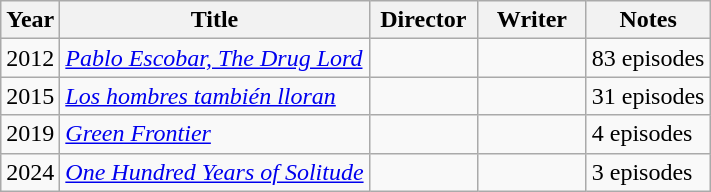<table class="wikitable">
<tr>
<th>Year</th>
<th>Title</th>
<th width="65">Director</th>
<th width="65">Writer</th>
<th>Notes</th>
</tr>
<tr>
<td>2012</td>
<td><em><a href='#'>Pablo Escobar, The Drug Lord</a></em></td>
<td></td>
<td></td>
<td>83 episodes</td>
</tr>
<tr>
<td>2015</td>
<td><em><a href='#'>Los hombres también lloran</a></em></td>
<td></td>
<td></td>
<td>31 episodes</td>
</tr>
<tr>
<td>2019</td>
<td><em><a href='#'>Green Frontier</a></em></td>
<td></td>
<td></td>
<td>4 episodes</td>
</tr>
<tr>
<td>2024</td>
<td><em><a href='#'>One Hundred Years of Solitude</a></em></td>
<td></td>
<td></td>
<td>3 episodes</td>
</tr>
</table>
